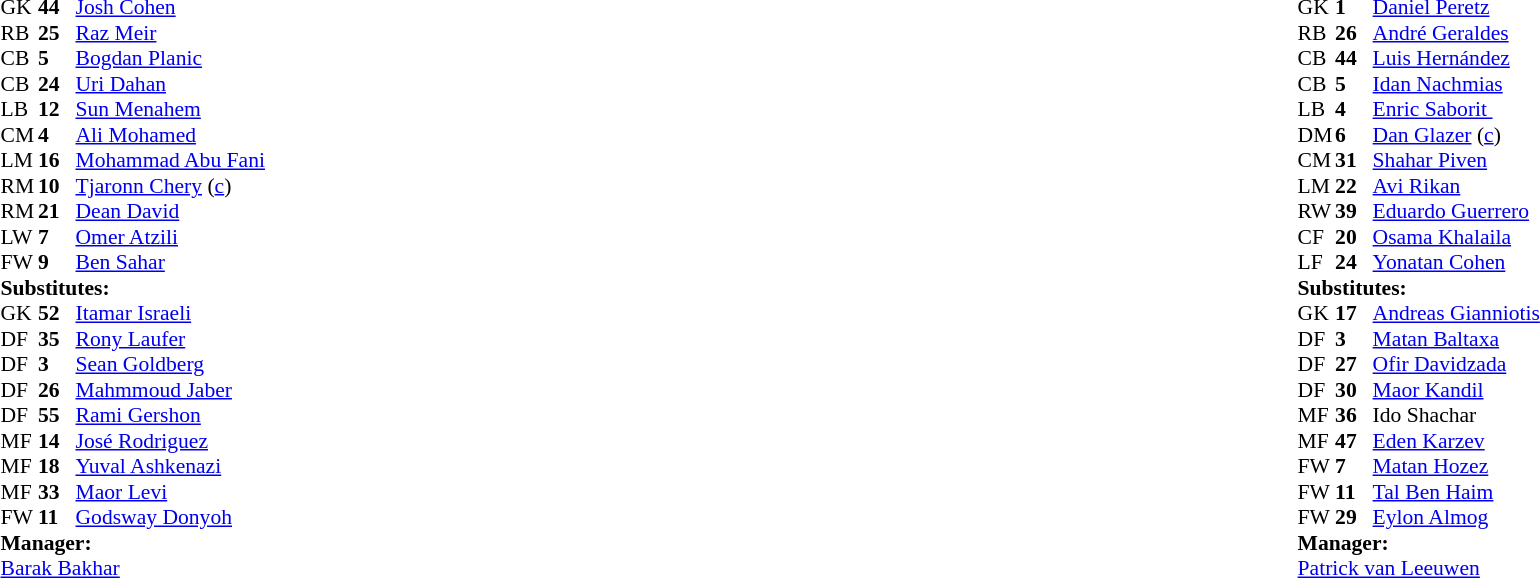<table width="100%">
<tr>
<td valign="top" width="50%"><br><table style="font-size: 90%" cellspacing="0" cellpadding="0">
<tr>
<td colspan="4"></td>
</tr>
<tr>
<th width=25></th>
<th width=25></th>
</tr>
<tr>
<td>GK</td>
<td><strong>44</strong></td>
<td> <a href='#'>Josh Cohen</a> </td>
</tr>
<tr>
<td>RB</td>
<td><strong>25</strong></td>
<td> <a href='#'>Raz Meir</a>  </td>
</tr>
<tr>
<td>CB</td>
<td><strong>5</strong></td>
<td> <a href='#'>Bogdan Planic</a> </td>
</tr>
<tr>
<td>CB</td>
<td><strong>24</strong></td>
<td> <a href='#'>Uri Dahan</a> </td>
</tr>
<tr>
<td>LB</td>
<td><strong>12</strong></td>
<td> <a href='#'>Sun Menahem</a></td>
</tr>
<tr>
<td>CM</td>
<td><strong>4</strong></td>
<td> <a href='#'>Ali Mohamed</a></td>
</tr>
<tr>
<td>LM</td>
<td><strong>16</strong></td>
<td> <a href='#'>Mohammad Abu Fani</a> </td>
</tr>
<tr>
<td>RM</td>
<td><strong>10</strong></td>
<td> <a href='#'>Tjaronn Chery</a> (<a href='#'>c</a>)</td>
</tr>
<tr>
<td>RM</td>
<td><strong>21</strong></td>
<td> <a href='#'>Dean David</a> </td>
</tr>
<tr>
<td>LW</td>
<td><strong>7</strong></td>
<td> <a href='#'>Omer Atzili</a>  </td>
</tr>
<tr>
<td>FW</td>
<td><strong>9</strong></td>
<td> <a href='#'>Ben Sahar</a> </td>
</tr>
<tr>
<td colspan=3><strong>Substitutes:</strong></td>
</tr>
<tr>
<td>GK</td>
<td><strong>52</strong></td>
<td> <a href='#'>Itamar Israeli</a></td>
</tr>
<tr>
<td>DF</td>
<td><strong>35</strong></td>
<td> <a href='#'>Rony Laufer</a></td>
</tr>
<tr>
<td>DF</td>
<td><strong>3</strong></td>
<td> <a href='#'>Sean Goldberg</a> </td>
</tr>
<tr>
<td>DF</td>
<td><strong>26</strong></td>
<td> <a href='#'>Mahmmoud Jaber</a></td>
</tr>
<tr>
<td>DF</td>
<td><strong>55</strong></td>
<td> <a href='#'>Rami Gershon</a> </td>
</tr>
<tr>
<td>MF</td>
<td><strong>14</strong></td>
<td> <a href='#'>José Rodriguez</a> </td>
</tr>
<tr>
<td>MF</td>
<td><strong>18</strong></td>
<td> <a href='#'>Yuval Ashkenazi</a></td>
</tr>
<tr>
<td>MF</td>
<td><strong>33</strong></td>
<td> <a href='#'>Maor Levi</a>  </td>
</tr>
<tr>
<td>FW</td>
<td><strong>11</strong></td>
<td> <a href='#'>Godsway Donyoh</a> </td>
</tr>
<tr>
<td colspan=3><strong>Manager:</strong></td>
</tr>
<tr>
<td colspan=3> <a href='#'>Barak Bakhar</a></td>
</tr>
</table>
</td>
<td valign="top"></td>
<td style="vertical-align:top; width:50%;"><br><table style="font-size: 90%" cellspacing="0" cellpadding="0" align=center>
<tr>
<td colspan="4"></td>
</tr>
<tr>
<th width=25></th>
<th width=25></th>
</tr>
<tr>
<td>GK</td>
<td><strong>1</strong></td>
<td> <a href='#'>Daniel Peretz</a></td>
</tr>
<tr>
<td>RB</td>
<td><strong>26</strong></td>
<td> <a href='#'>André Geraldes</a></td>
</tr>
<tr>
<td>CB</td>
<td><strong>44</strong></td>
<td> <a href='#'>Luis Hernández</a></td>
</tr>
<tr>
<td>CB</td>
<td><strong>5</strong></td>
<td> <a href='#'>Idan Nachmias</a>  </td>
</tr>
<tr>
<td>LB</td>
<td><strong>4</strong></td>
<td> <a href='#'>Enric Saborit </a>  </td>
</tr>
<tr>
<td>DM</td>
<td><strong>6</strong></td>
<td> <a href='#'>Dan Glazer</a> (<a href='#'>c</a>) </td>
</tr>
<tr>
<td>CM</td>
<td><strong>31</strong></td>
<td> <a href='#'>Shahar Piven</a> </td>
</tr>
<tr>
<td>LM</td>
<td><strong>22</strong></td>
<td> <a href='#'>Avi Rikan</a>  </td>
</tr>
<tr>
<td>RW</td>
<td><strong>39</strong></td>
<td> <a href='#'>Eduardo Guerrero</a> </td>
</tr>
<tr>
<td>CF</td>
<td><strong>20</strong></td>
<td> <a href='#'>Osama Khalaila</a> </td>
</tr>
<tr>
<td>LF</td>
<td><strong>24</strong></td>
<td> <a href='#'>Yonatan Cohen</a></td>
</tr>
<tr>
<td colspan=3><strong>Substitutes:</strong></td>
</tr>
<tr>
<td>GK</td>
<td><strong>17</strong></td>
<td> <a href='#'>Andreas Gianniotis</a></td>
</tr>
<tr>
<td>DF</td>
<td><strong>3</strong></td>
<td> <a href='#'>Matan Baltaxa</a></td>
</tr>
<tr>
<td>DF</td>
<td><strong>27</strong></td>
<td> <a href='#'>Ofir Davidzada</a> </td>
</tr>
<tr>
<td>DF</td>
<td><strong>30</strong></td>
<td> <a href='#'>Maor Kandil</a></td>
</tr>
<tr>
<td>MF</td>
<td><strong>36</strong></td>
<td> Ido Shachar </td>
</tr>
<tr>
<td>MF</td>
<td><strong>47</strong></td>
<td> <a href='#'>Eden Karzev</a></td>
</tr>
<tr>
<td>FW</td>
<td><strong>7</strong></td>
<td> <a href='#'>Matan Hozez</a> </td>
</tr>
<tr>
<td>FW</td>
<td><strong>11</strong></td>
<td> <a href='#'>Tal Ben Haim</a> </td>
</tr>
<tr>
<td>FW</td>
<td><strong>29</strong></td>
<td> <a href='#'>Eylon Almog</a>  </td>
</tr>
<tr>
<td colspan=3><strong>Manager:</strong></td>
</tr>
<tr>
<td colspan=4> <a href='#'>Patrick van Leeuwen</a></td>
</tr>
</table>
</td>
</tr>
</table>
